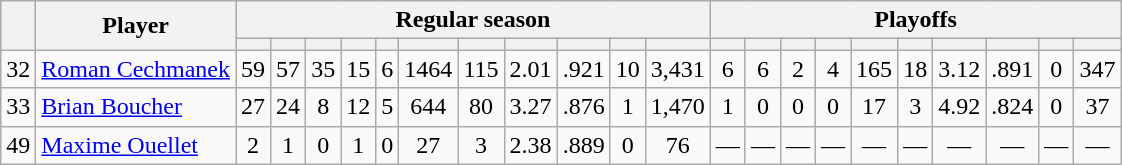<table class="wikitable plainrowheaders" style="text-align:center;">
<tr>
<th scope="col" rowspan="2"></th>
<th scope="col" rowspan="2">Player</th>
<th scope=colgroup colspan=11>Regular season</th>
<th scope=colgroup colspan=10>Playoffs</th>
</tr>
<tr>
<th scope="col"></th>
<th scope="col"></th>
<th scope="col"></th>
<th scope="col"></th>
<th scope="col"></th>
<th scope="col"></th>
<th scope="col"></th>
<th scope="col"></th>
<th scope="col"></th>
<th scope="col"></th>
<th scope="col"></th>
<th scope="col"></th>
<th scope="col"></th>
<th scope="col"></th>
<th scope="col"></th>
<th scope="col"></th>
<th scope="col"></th>
<th scope="col"></th>
<th scope="col"></th>
<th scope="col"></th>
<th scope="col"></th>
</tr>
<tr>
<td scope="row">32</td>
<td align="left"><a href='#'>Roman Cechmanek</a></td>
<td>59</td>
<td>57</td>
<td>35</td>
<td>15</td>
<td>6</td>
<td>1464</td>
<td>115</td>
<td>2.01</td>
<td>.921</td>
<td>10</td>
<td>3,431</td>
<td>6</td>
<td>6</td>
<td>2</td>
<td>4</td>
<td>165</td>
<td>18</td>
<td>3.12</td>
<td>.891</td>
<td>0</td>
<td>347</td>
</tr>
<tr>
<td scope="row">33</td>
<td align="left"><a href='#'>Brian Boucher</a></td>
<td>27</td>
<td>24</td>
<td>8</td>
<td>12</td>
<td>5</td>
<td>644</td>
<td>80</td>
<td>3.27</td>
<td>.876</td>
<td>1</td>
<td>1,470</td>
<td>1</td>
<td>0</td>
<td>0</td>
<td>0</td>
<td>17</td>
<td>3</td>
<td>4.92</td>
<td>.824</td>
<td>0</td>
<td>37</td>
</tr>
<tr>
<td scope="row">49</td>
<td align="left"><a href='#'>Maxime Ouellet</a></td>
<td>2</td>
<td>1</td>
<td>0</td>
<td>1</td>
<td>0</td>
<td>27</td>
<td>3</td>
<td>2.38</td>
<td>.889</td>
<td>0</td>
<td>76</td>
<td>—</td>
<td>—</td>
<td>—</td>
<td>—</td>
<td>—</td>
<td>—</td>
<td>—</td>
<td>—</td>
<td>—</td>
<td>—</td>
</tr>
</table>
